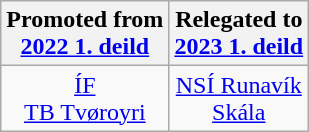<table class="wikitable">
<tr>
<th>Promoted from<br><a href='#'>2022 1. deild</a></th>
<th>Relegated to<br><a href='#'>2023 1. deild</a></th>
</tr>
<tr>
<td align=center><a href='#'>ÍF</a><br><a href='#'>TB Tvøroyri</a></td>
<td align=center><a href='#'>NSÍ Runavík</a><br><a href='#'>Skála</a></td>
</tr>
</table>
